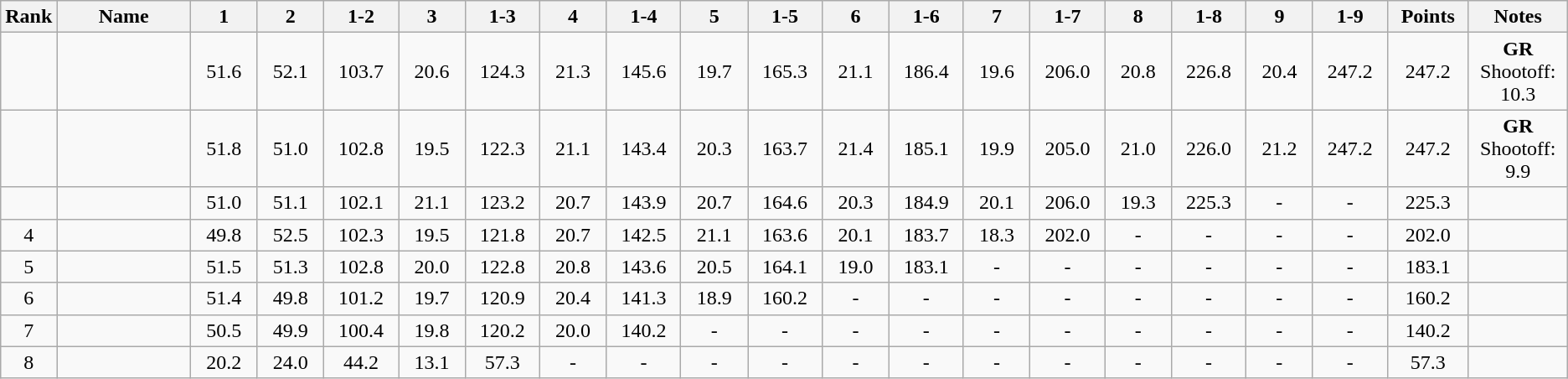<table class="wikitable sortable" style="text-align:center;">
<tr>
<th>Rank</th>
<th style="width:20em;">Name</th>
<th style="width:7em;">1</th>
<th style="width:7em;">2</th>
<th style="width:7em;">1-2</th>
<th style="width:7em;">3</th>
<th style="width:7em;">1-3</th>
<th style="width:7em;">4</th>
<th style="width:7em;">1-4</th>
<th style="width:7em;">5</th>
<th style="width:7em;">1-5</th>
<th style="width:7em;">6</th>
<th style="width:7em;">1-6</th>
<th style="width:7em;">7</th>
<th style="width:7em;">1-7</th>
<th style="width:7em;">8</th>
<th style="width:7em;">1-8</th>
<th style="width:7em;">9</th>
<th style="width:7em;">1-9</th>
<th style="width:7em;">Points</th>
<th style="width:7em;">Notes</th>
</tr>
<tr>
<td></td>
<td align=left></td>
<td>51.6</td>
<td>52.1</td>
<td>103.7</td>
<td>20.6</td>
<td>124.3</td>
<td>21.3</td>
<td>145.6</td>
<td>19.7</td>
<td>165.3</td>
<td>21.1</td>
<td>186.4</td>
<td>19.6</td>
<td>206.0</td>
<td>20.8</td>
<td>226.8</td>
<td>20.4</td>
<td>247.2</td>
<td>247.2</td>
<td><strong>GR</strong><br>Shootoff: 10.3</td>
</tr>
<tr>
<td></td>
<td align=left></td>
<td>51.8</td>
<td>51.0</td>
<td>102.8</td>
<td>19.5</td>
<td>122.3</td>
<td>21.1</td>
<td>143.4</td>
<td>20.3</td>
<td>163.7</td>
<td>21.4</td>
<td>185.1</td>
<td>19.9</td>
<td>205.0</td>
<td>21.0</td>
<td>226.0</td>
<td>21.2</td>
<td>247.2</td>
<td>247.2</td>
<td><strong>GR</strong><br>Shootoff: 9.9</td>
</tr>
<tr>
<td></td>
<td align=left></td>
<td>51.0</td>
<td>51.1</td>
<td>102.1</td>
<td>21.1</td>
<td>123.2</td>
<td>20.7</td>
<td>143.9</td>
<td>20.7</td>
<td>164.6</td>
<td>20.3</td>
<td>184.9</td>
<td>20.1</td>
<td>206.0</td>
<td>19.3</td>
<td>225.3</td>
<td>-</td>
<td>-</td>
<td>225.3</td>
<td></td>
</tr>
<tr>
<td>4</td>
<td align=left></td>
<td>49.8</td>
<td>52.5</td>
<td>102.3</td>
<td>19.5</td>
<td>121.8</td>
<td>20.7</td>
<td>142.5</td>
<td>21.1</td>
<td>163.6</td>
<td>20.1</td>
<td>183.7</td>
<td>18.3</td>
<td>202.0</td>
<td>-</td>
<td>-</td>
<td>-</td>
<td>-</td>
<td>202.0</td>
<td></td>
</tr>
<tr>
<td>5</td>
<td align=left></td>
<td>51.5</td>
<td>51.3</td>
<td>102.8</td>
<td>20.0</td>
<td>122.8</td>
<td>20.8</td>
<td>143.6</td>
<td>20.5</td>
<td>164.1</td>
<td>19.0</td>
<td>183.1</td>
<td>-</td>
<td>-</td>
<td>-</td>
<td>-</td>
<td>-</td>
<td>-</td>
<td>183.1</td>
<td></td>
</tr>
<tr>
<td>6</td>
<td align=left></td>
<td>51.4</td>
<td>49.8</td>
<td>101.2</td>
<td>19.7</td>
<td>120.9</td>
<td>20.4</td>
<td>141.3</td>
<td>18.9</td>
<td>160.2</td>
<td>-</td>
<td>-</td>
<td>-</td>
<td>-</td>
<td>-</td>
<td>-</td>
<td>-</td>
<td>-</td>
<td>160.2</td>
<td></td>
</tr>
<tr>
<td>7</td>
<td align=left></td>
<td>50.5</td>
<td>49.9</td>
<td>100.4</td>
<td>19.8</td>
<td>120.2</td>
<td>20.0</td>
<td>140.2</td>
<td>-</td>
<td>-</td>
<td>-</td>
<td>-</td>
<td>-</td>
<td>-</td>
<td>-</td>
<td>-</td>
<td>-</td>
<td>-</td>
<td>140.2</td>
<td></td>
</tr>
<tr>
<td>8</td>
<td align=left></td>
<td>20.2</td>
<td>24.0</td>
<td>44.2</td>
<td>13.1</td>
<td>57.3</td>
<td>-</td>
<td>-</td>
<td>-</td>
<td>-</td>
<td>-</td>
<td>-</td>
<td>-</td>
<td>-</td>
<td>-</td>
<td>-</td>
<td>-</td>
<td>-</td>
<td>57.3</td>
<td></td>
</tr>
</table>
